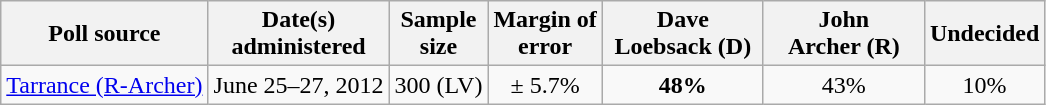<table class="wikitable">
<tr>
<th>Poll source</th>
<th>Date(s)<br>administered</th>
<th>Sample<br>size</th>
<th>Margin of<br>error</th>
<th style="width:100px;">Dave<br>Loebsack (D)</th>
<th style="width:100px;">John<br>Archer (R)</th>
<th>Undecided</th>
</tr>
<tr>
<td><a href='#'>Tarrance (R-Archer)</a></td>
<td align=center>June 25–27, 2012</td>
<td align=center>300 (LV)</td>
<td align=center>± 5.7%</td>
<td align=center ><strong>48%</strong></td>
<td align=center>43%</td>
<td align=center>10%</td>
</tr>
</table>
